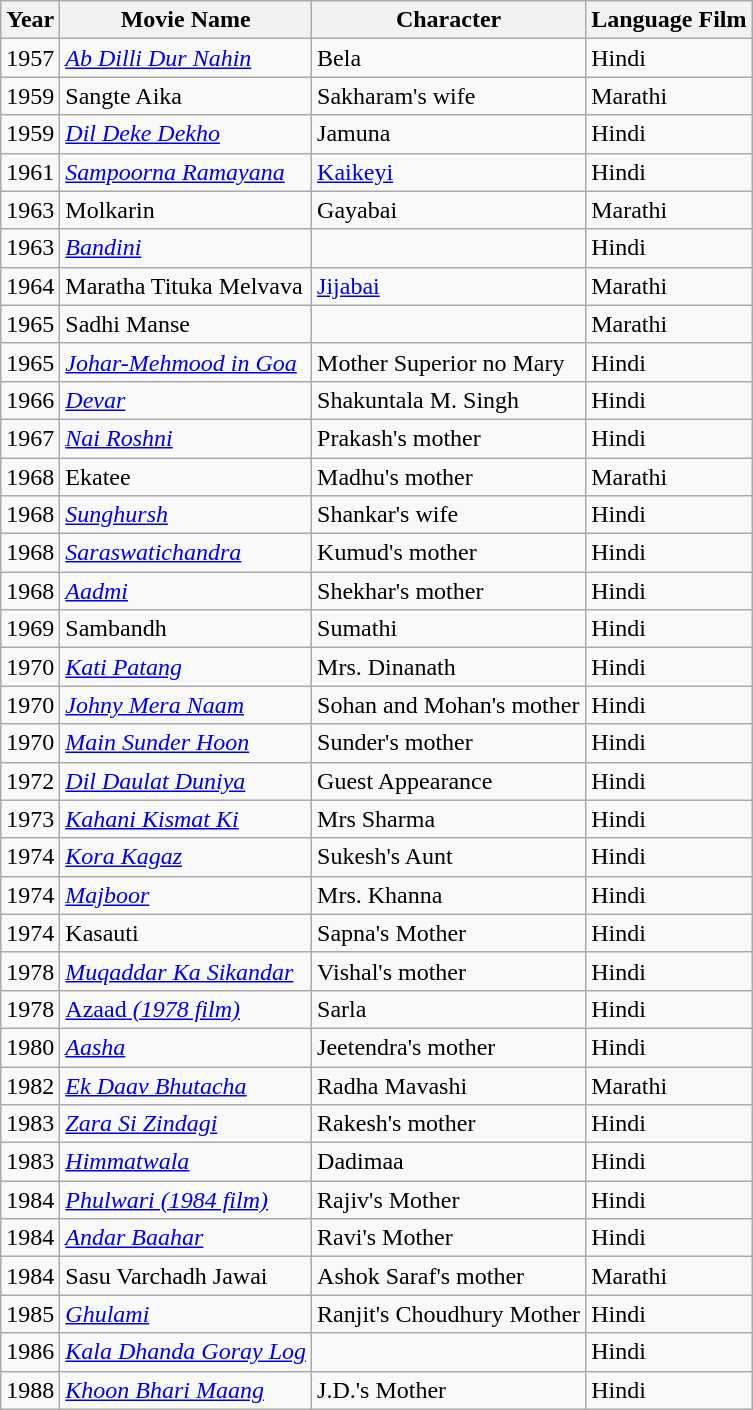<table class="wikitable sortable">
<tr>
<th>Year</th>
<th>Movie Name</th>
<th>Character</th>
<th>Language Film</th>
</tr>
<tr>
<td>1957</td>
<td><em><a href='#'>Ab Dilli Dur Nahin</a></em></td>
<td>Bela</td>
<td>Hindi</td>
</tr>
<tr>
<td>1959</td>
<td>Sangte Aika</td>
<td>Sakharam's wife</td>
<td>Marathi</td>
</tr>
<tr>
<td>1959</td>
<td><em><a href='#'>Dil Deke Dekho</a></em></td>
<td>Jamuna</td>
<td>Hindi</td>
</tr>
<tr>
<td>1961</td>
<td><em><a href='#'>Sampoorna Ramayana</a></em></td>
<td><a href='#'>Kaikeyi</a></td>
<td>Hindi</td>
</tr>
<tr>
<td>1963</td>
<td>Molkarin</td>
<td>Gayabai</td>
<td>Marathi</td>
</tr>
<tr>
<td>1963</td>
<td><em><a href='#'>Bandini</a></em></td>
<td></td>
<td>Hindi</td>
</tr>
<tr>
<td>1964</td>
<td>Maratha Tituka Melvava</td>
<td><a href='#'>Jijabai</a></td>
<td>Marathi</td>
</tr>
<tr>
<td>1965</td>
<td>Sadhi Manse</td>
<td></td>
<td>Marathi</td>
</tr>
<tr>
<td>1965</td>
<td><em><a href='#'>Johar-Mehmood in Goa</a></em></td>
<td>Mother Superior no Mary</td>
<td>Hindi</td>
</tr>
<tr>
<td>1966</td>
<td><em><a href='#'>Devar</a></em></td>
<td>Shakuntala M. Singh</td>
<td>Hindi</td>
</tr>
<tr>
<td>1967</td>
<td><em><a href='#'>Nai Roshni</a></em></td>
<td>Prakash's mother</td>
<td>Hindi</td>
</tr>
<tr>
<td>1968</td>
<td>Ekatee</td>
<td>Madhu's mother</td>
<td>Marathi</td>
</tr>
<tr>
<td>1968</td>
<td><em><a href='#'>Sunghursh</a></em></td>
<td>Shankar's wife</td>
<td>Hindi</td>
</tr>
<tr>
<td>1968</td>
<td><em><a href='#'>Saraswatichandra</a></em></td>
<td>Kumud's mother</td>
<td>Hindi</td>
</tr>
<tr>
<td>1968</td>
<td><em><a href='#'>Aadmi</a></em></td>
<td>Shekhar's mother</td>
<td>Hindi</td>
</tr>
<tr>
<td>1969</td>
<td>Sambandh</td>
<td>Sumathi</td>
<td>Hindi</td>
</tr>
<tr>
<td>1970</td>
<td><em><a href='#'>Kati Patang</a></em></td>
<td>Mrs. Dinanath</td>
<td>Hindi</td>
</tr>
<tr>
<td>1970</td>
<td><em><a href='#'>Johny Mera Naam</a></em></td>
<td>Sohan and Mohan's mother</td>
<td>Hindi</td>
</tr>
<tr>
<td>1970</td>
<td><em><a href='#'>Main Sunder Hoon</a></em></td>
<td>Sunder's mother</td>
<td>Hindi</td>
</tr>
<tr>
<td>1972</td>
<td><em><a href='#'>Dil Daulat Duniya</a></em></td>
<td>Guest Appearance</td>
<td>Hindi</td>
</tr>
<tr>
<td>1973</td>
<td><em><a href='#'>Kahani Kismat Ki</a></em></td>
<td>Mrs Sharma</td>
<td>Hindi</td>
</tr>
<tr>
<td>1974</td>
<td><em><a href='#'>Kora Kagaz</a></em></td>
<td>Sukesh's Aunt</td>
<td>Hindi</td>
</tr>
<tr>
<td>1974</td>
<td><em><a href='#'>Majboor</a></em></td>
<td>Mrs. Khanna</td>
<td>Hindi</td>
</tr>
<tr>
<td>1974</td>
<td>Kasauti</td>
<td>Sapna's Mother</td>
<td>Hindi</td>
</tr>
<tr>
<td>1978</td>
<td><em><a href='#'>Muqaddar Ka Sikandar</a></em></td>
<td>Vishal's mother</td>
<td>Hindi</td>
</tr>
<tr>
<td>1978</td>
<td><em><a href='#'></em>Azaad<em> (1978 film)</a></em></td>
<td>Sarla</td>
<td>Hindi</td>
</tr>
<tr>
<td>1980</td>
<td><em><a href='#'>Aasha</a></em></td>
<td>Jeetendra's mother</td>
<td>Hindi</td>
</tr>
<tr>
<td>1982</td>
<td><em><a href='#'>Ek Daav Bhutacha</a></em></td>
<td>Radha Mavashi</td>
<td>Marathi</td>
</tr>
<tr>
<td>1983</td>
<td><em><a href='#'>Zara Si Zindagi</a></em></td>
<td>Rakesh's mother</td>
<td>Hindi</td>
</tr>
<tr>
<td>1983</td>
<td><em><a href='#'>Himmatwala</a></em></td>
<td>Dadimaa</td>
<td>Hindi</td>
</tr>
<tr>
<td>1984</td>
<td><em><a href='#'>Phulwari (1984 film)</a></em></td>
<td>Rajiv's Mother</td>
<td>Hindi</td>
</tr>
<tr>
<td>1984</td>
<td><em><a href='#'>Andar Baahar</a></em></td>
<td>Ravi's Mother</td>
<td>Hindi</td>
</tr>
<tr>
<td>1984</td>
<td>Sasu Varchadh Jawai</td>
<td>Ashok Saraf's mother</td>
<td>Marathi</td>
</tr>
<tr>
<td>1985</td>
<td><em><a href='#'>Ghulami</a></em></td>
<td>Ranjit's Choudhury Mother</td>
<td>Hindi</td>
</tr>
<tr>
<td>1986</td>
<td><em><a href='#'>Kala Dhanda Goray Log</a></em></td>
<td></td>
<td>Hindi</td>
</tr>
<tr>
<td>1988</td>
<td><em><a href='#'>Khoon Bhari Maang</a></em></td>
<td>J.D.'s Mother</td>
<td>Hindi</td>
</tr>
</table>
